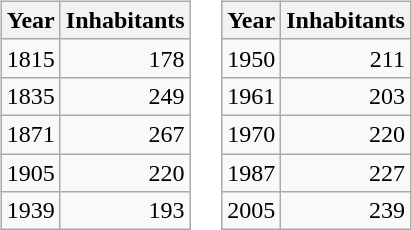<table border="0">
<tr>
<td valign="top"><br><table class="wikitable">
<tr>
<th>Year</th>
<th>Inhabitants</th>
</tr>
<tr>
<td>1815</td>
<td align="right">178</td>
</tr>
<tr>
<td>1835</td>
<td align="right">249</td>
</tr>
<tr>
<td>1871</td>
<td align="right">267</td>
</tr>
<tr>
<td>1905</td>
<td align="right">220</td>
</tr>
<tr>
<td>1939</td>
<td align="right">193</td>
</tr>
</table>
</td>
<td valign="top"><br><table class="wikitable">
<tr>
<th>Year</th>
<th>Inhabitants</th>
</tr>
<tr>
<td>1950</td>
<td align="right">211</td>
</tr>
<tr>
<td>1961</td>
<td align="right">203</td>
</tr>
<tr>
<td>1970</td>
<td align="right">220</td>
</tr>
<tr>
<td>1987</td>
<td align="right">227</td>
</tr>
<tr>
<td>2005</td>
<td align="right">239</td>
</tr>
</table>
</td>
</tr>
</table>
